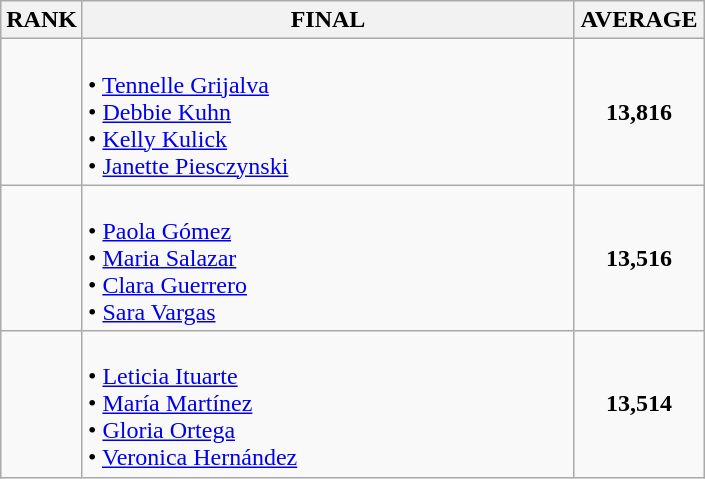<table class="wikitable">
<tr>
<th>RANK</th>
<th style="width: 20em">FINAL</th>
<th style="width: 5em">AVERAGE</th>
</tr>
<tr>
<td align="center"></td>
<td><strong></strong><br>• <a href='#'>Tennelle Grijalva</a><br>• <a href='#'>Debbie Kuhn</a><br>• <a href='#'>Kelly Kulick</a><br>• <a href='#'>Janette Piesczynski</a></td>
<td align="center"><strong>13,816</strong></td>
</tr>
<tr>
<td align="center"></td>
<td><strong></strong><br>• <a href='#'>Paola Gómez</a><br>• <a href='#'>Maria Salazar</a><br>• <a href='#'>Clara Guerrero</a><br>• <a href='#'>Sara Vargas</a></td>
<td align="center"><strong>13,516</strong></td>
</tr>
<tr>
<td align="center"></td>
<td><strong></strong><br>• <a href='#'>Leticia Ituarte</a><br>• <a href='#'>María Martínez</a><br>• <a href='#'>Gloria Ortega</a><br>• <a href='#'>Veronica Hernández</a></td>
<td align="center"><strong>13,514</strong></td>
</tr>
</table>
